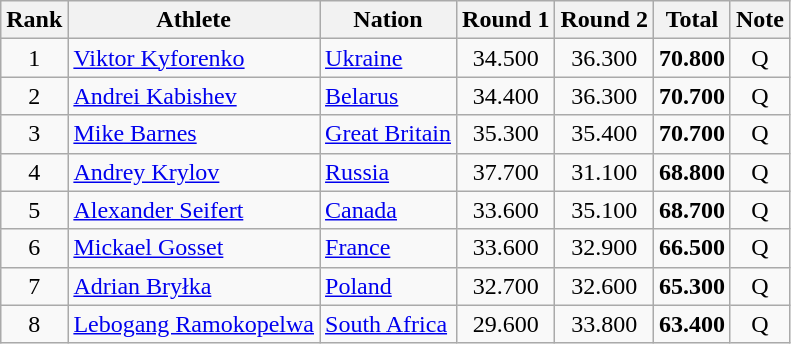<table class="wikitable sortable" style="text-align:center">
<tr>
<th>Rank</th>
<th>Athlete</th>
<th>Nation</th>
<th>Round 1</th>
<th>Round 2</th>
<th>Total</th>
<th>Note</th>
</tr>
<tr>
<td>1</td>
<td align=left><a href='#'>Viktor Kyforenko</a></td>
<td align=left> <a href='#'>Ukraine</a></td>
<td>34.500</td>
<td>36.300</td>
<td><strong>70.800</strong></td>
<td>Q</td>
</tr>
<tr>
<td>2</td>
<td align=left><a href='#'>Andrei Kabishev</a></td>
<td align=left> <a href='#'>Belarus</a></td>
<td>34.400</td>
<td>36.300</td>
<td><strong>70.700 </strong></td>
<td>Q</td>
</tr>
<tr>
<td>3</td>
<td align=left><a href='#'>Mike Barnes</a></td>
<td align=left> <a href='#'>Great Britain</a></td>
<td>35.300</td>
<td>35.400</td>
<td><strong>70.700</strong></td>
<td>Q</td>
</tr>
<tr>
<td>4</td>
<td align=left><a href='#'>Andrey Krylov</a></td>
<td align=left> <a href='#'>Russia</a></td>
<td>37.700</td>
<td>31.100</td>
<td><strong>68.800</strong></td>
<td>Q</td>
</tr>
<tr>
<td>5</td>
<td align=left><a href='#'>Alexander Seifert</a></td>
<td align=left> <a href='#'>Canada</a></td>
<td>33.600</td>
<td>35.100</td>
<td><strong>68.700</strong></td>
<td>Q</td>
</tr>
<tr>
<td>6</td>
<td align=left><a href='#'>Mickael Gosset</a></td>
<td align=left> <a href='#'>France</a></td>
<td>33.600</td>
<td>32.900</td>
<td><strong>66.500</strong></td>
<td>Q</td>
</tr>
<tr>
<td>7</td>
<td align=left><a href='#'>Adrian Bryłka</a></td>
<td align=left> <a href='#'>Poland</a></td>
<td>32.700</td>
<td>32.600</td>
<td><strong>65.300</strong></td>
<td>Q</td>
</tr>
<tr>
<td>8</td>
<td align=left><a href='#'>Lebogang Ramokopelwa</a></td>
<td align=left> <a href='#'>South Africa</a></td>
<td>29.600</td>
<td>33.800</td>
<td><strong>63.400</strong></td>
<td>Q</td>
</tr>
</table>
